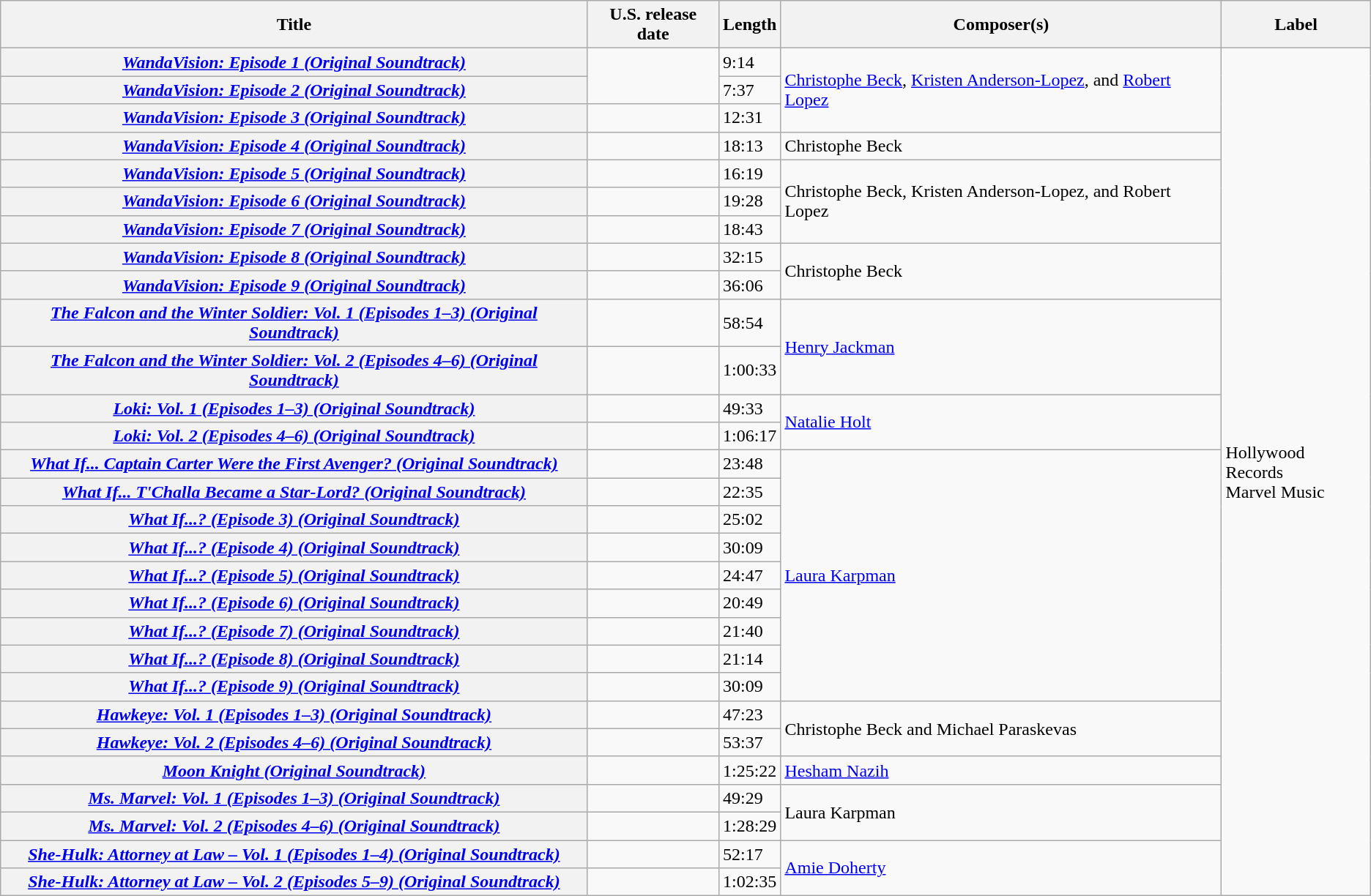<table class="wikitable plainrowheaders col2left col3left defaultcenter">
<tr>
<th scope="col">Title</th>
<th scope="col">U.S. release date</th>
<th scope="col">Length</th>
<th scope="col">Composer(s)</th>
<th scope="col">Label</th>
</tr>
<tr>
<th scope="row"><em><a href='#'>WandaVision: Episode 1 (Original Soundtrack)</a></em></th>
<td rowspan="2"></td>
<td>9:14</td>
<td rowspan="3"><a href='#'>Christophe Beck</a>, <a href='#'>Kristen Anderson-Lopez</a>, and <a href='#'>Robert Lopez</a></td>
<td rowspan="29">Hollywood Records<br>Marvel Music</td>
</tr>
<tr>
<th scope="row"><em><a href='#'>WandaVision: Episode 2 (Original Soundtrack)</a></em></th>
<td>7:37</td>
</tr>
<tr>
<th scope="row"><em><a href='#'>WandaVision: Episode 3 (Original Soundtrack)</a></em></th>
<td></td>
<td>12:31</td>
</tr>
<tr>
<th scope="row"><em><a href='#'>WandaVision: Episode 4 (Original Soundtrack)</a></em></th>
<td></td>
<td>18:13</td>
<td>Christophe Beck</td>
</tr>
<tr>
<th scope="row"><em><a href='#'>WandaVision: Episode 5 (Original Soundtrack)</a></em></th>
<td></td>
<td>16:19</td>
<td rowspan="3">Christophe Beck, Kristen Anderson-Lopez, and Robert Lopez</td>
</tr>
<tr>
<th scope="row"><em><a href='#'>WandaVision: Episode 6 (Original Soundtrack)</a></em></th>
<td></td>
<td>19:28</td>
</tr>
<tr>
<th scope="row"><em><a href='#'>WandaVision: Episode 7 (Original Soundtrack)</a></em></th>
<td></td>
<td>18:43</td>
</tr>
<tr>
<th scope="row"><em><a href='#'>WandaVision: Episode 8 (Original Soundtrack)</a></em></th>
<td></td>
<td>32:15</td>
<td rowspan="2">Christophe Beck</td>
</tr>
<tr>
<th scope="row"><em><a href='#'>WandaVision: Episode 9 (Original Soundtrack)</a></em></th>
<td></td>
<td>36:06</td>
</tr>
<tr>
<th scope="row"><em><a href='#'>The Falcon and the Winter Soldier: Vol. 1 (Episodes 1–3) (Original Soundtrack)</a></em></th>
<td></td>
<td>58:54</td>
<td rowspan="2"><a href='#'>Henry Jackman</a></td>
</tr>
<tr>
<th scope="row"><em><a href='#'>The Falcon and the Winter Soldier: Vol. 2 (Episodes 4–6) (Original Soundtrack)</a></em></th>
<td></td>
<td>1:00:33</td>
</tr>
<tr>
<th scope="row"><em><a href='#'>Loki: Vol. 1 (Episodes 1–3) (Original Soundtrack)</a></em></th>
<td></td>
<td>49:33</td>
<td rowspan="2"><a href='#'>Natalie Holt</a></td>
</tr>
<tr>
<th scope="row"><em><a href='#'>Loki: Vol. 2 (Episodes 4–6) (Original Soundtrack)</a></em></th>
<td></td>
<td>1:06:17</td>
</tr>
<tr>
<th scope="row"><em><a href='#'>What If... Captain Carter Were the First Avenger? (Original Soundtrack)</a></em></th>
<td></td>
<td>23:48</td>
<td rowspan="9"><a href='#'>Laura Karpman</a></td>
</tr>
<tr>
<th scope="row"><em><a href='#'>What If... T'Challa Became a Star-Lord? (Original Soundtrack)</a></em></th>
<td></td>
<td>22:35</td>
</tr>
<tr>
<th scope="row"><em><a href='#'>What If...? (Episode 3) (Original Soundtrack)</a></em></th>
<td></td>
<td>25:02</td>
</tr>
<tr>
<th scope="row"><em><a href='#'>What If...? (Episode 4) (Original Soundtrack)</a></em></th>
<td></td>
<td>30:09</td>
</tr>
<tr>
<th scope="row"><em><a href='#'>What If...? (Episode 5) (Original Soundtrack)</a></em></th>
<td></td>
<td>24:47</td>
</tr>
<tr>
<th scope="row"><em><a href='#'>What If...? (Episode 6) (Original Soundtrack)</a></em></th>
<td></td>
<td>20:49</td>
</tr>
<tr>
<th scope="row"><em><a href='#'>What If...? (Episode 7) (Original Soundtrack)</a></em></th>
<td></td>
<td>21:40</td>
</tr>
<tr>
<th scope="row"><em><a href='#'>What If...? (Episode 8) (Original Soundtrack)</a></em></th>
<td></td>
<td>21:14</td>
</tr>
<tr>
<th scope="row"><em><a href='#'>What If...? (Episode 9) (Original Soundtrack)</a></em></th>
<td></td>
<td>30:09</td>
</tr>
<tr>
<th scope="row"><em><a href='#'>Hawkeye: Vol. 1 (Episodes 1–3) (Original Soundtrack)</a></em></th>
<td></td>
<td>47:23</td>
<td rowspan="2">Christophe Beck and Michael Paraskevas</td>
</tr>
<tr>
<th scope="row"><em><a href='#'>Hawkeye: Vol. 2 (Episodes 4–6) (Original Soundtrack)</a></em></th>
<td></td>
<td>53:37</td>
</tr>
<tr>
<th scope="row"><em><a href='#'>Moon Knight (Original Soundtrack)</a></em></th>
<td></td>
<td>1:25:22</td>
<td><a href='#'>Hesham Nazih</a></td>
</tr>
<tr>
<th scope="row"><em><a href='#'>Ms. Marvel: Vol. 1 (Episodes 1–3) (Original Soundtrack)</a></em></th>
<td></td>
<td>49:29</td>
<td rowspan="2">Laura Karpman</td>
</tr>
<tr>
<th scope="row"><em><a href='#'>Ms. Marvel: Vol. 2 (Episodes 4–6) (Original Soundtrack)</a></em></th>
<td></td>
<td>1:28:29</td>
</tr>
<tr>
<th scope="row"><em><a href='#'>She-Hulk: Attorney at Law – Vol. 1 (Episodes 1–4) (Original Soundtrack)</a></em></th>
<td></td>
<td>52:17</td>
<td rowspan="2"><a href='#'>Amie Doherty</a></td>
</tr>
<tr>
<th scope="row"><em><a href='#'>She-Hulk: Attorney at Law – Vol. 2 (Episodes 5–9) (Original Soundtrack)</a></em></th>
<td></td>
<td>1:02:35</td>
</tr>
</table>
